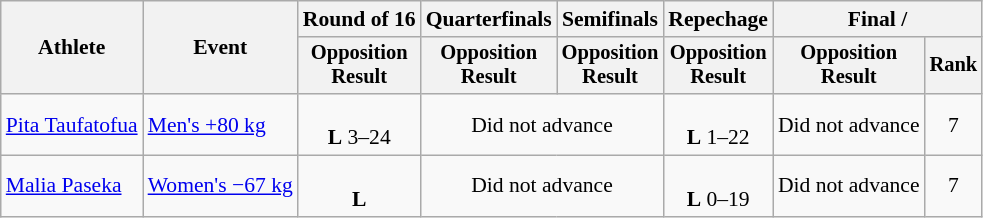<table class="wikitable" style="font-size:90%;">
<tr>
<th rowspan=2>Athlete</th>
<th rowspan=2>Event</th>
<th>Round of 16</th>
<th>Quarterfinals</th>
<th>Semifinals</th>
<th>Repechage</th>
<th colspan=2>Final / </th>
</tr>
<tr style="font-size:95%">
<th>Opposition<br>Result</th>
<th>Opposition<br>Result</th>
<th>Opposition<br>Result</th>
<th>Opposition<br>Result</th>
<th>Opposition<br>Result</th>
<th>Rank</th>
</tr>
<tr align=center>
<td align=left><a href='#'>Pita Taufatofua</a></td>
<td align=left><a href='#'>Men's +80 kg</a></td>
<td><br><strong>L</strong> 3–24 </td>
<td colspan="2">Did not advance</td>
<td><br><strong>L</strong> 1–22 </td>
<td>Did not advance</td>
<td>7</td>
</tr>
<tr align=center>
<td align=left><a href='#'>Malia Paseka</a></td>
<td align=left><a href='#'>Women's −67 kg</a></td>
<td><br><strong>L</strong> </td>
<td colspan=2>Did not advance</td>
<td><br><strong>L</strong> 0–19</td>
<td>Did not advance</td>
<td>7</td>
</tr>
</table>
